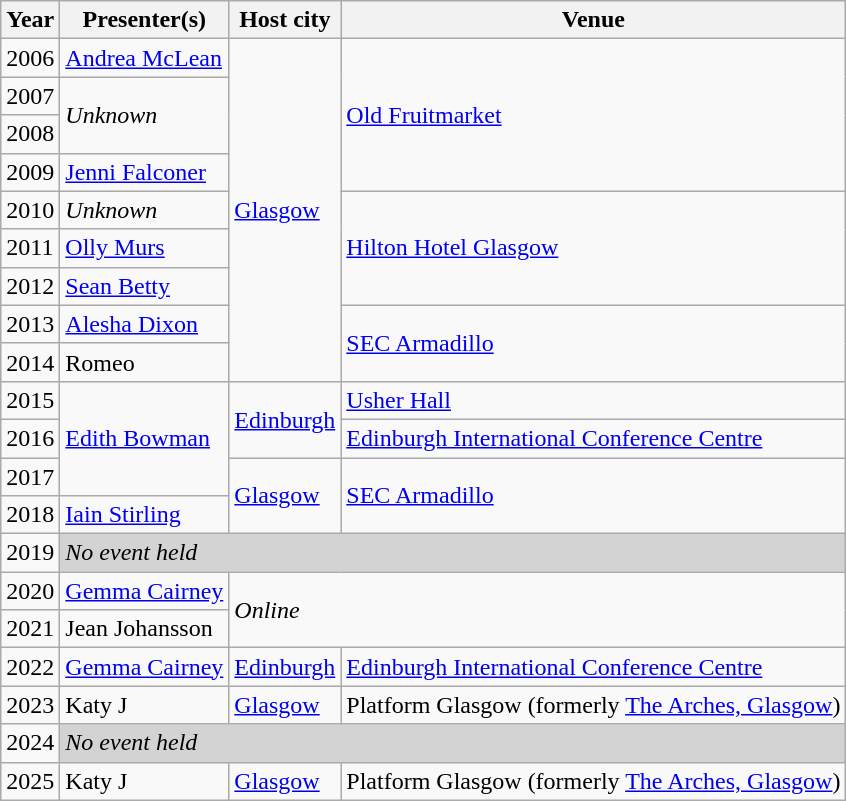<table class="wikitable">
<tr>
<th>Year</th>
<th>Presenter(s)</th>
<th>Host city</th>
<th>Venue</th>
</tr>
<tr>
<td>2006</td>
<td><a href='#'>Andrea McLean</a></td>
<td rowspan="9"><a href='#'>Glasgow</a></td>
<td rowspan="4"><a href='#'>Old Fruitmarket</a></td>
</tr>
<tr>
<td>2007</td>
<td rowspan="2"><em>Unknown</em></td>
</tr>
<tr>
<td>2008</td>
</tr>
<tr>
<td>2009</td>
<td><a href='#'>Jenni Falconer</a></td>
</tr>
<tr>
<td>2010</td>
<td><em>Unknown</em></td>
<td rowspan="3"><a href='#'>Hilton Hotel Glasgow</a></td>
</tr>
<tr>
<td>2011</td>
<td><a href='#'>Olly Murs</a></td>
</tr>
<tr>
<td>2012</td>
<td><a href='#'>Sean Betty</a></td>
</tr>
<tr>
<td>2013</td>
<td><a href='#'>Alesha Dixon</a></td>
<td rowspan="2"><a href='#'>SEC Armadillo</a></td>
</tr>
<tr>
<td>2014</td>
<td>Romeo</td>
</tr>
<tr>
<td>2015</td>
<td rowspan="3"><a href='#'>Edith Bowman</a></td>
<td rowspan="2"><a href='#'>Edinburgh</a></td>
<td><a href='#'>Usher Hall</a></td>
</tr>
<tr>
<td>2016</td>
<td><a href='#'>Edinburgh International Conference Centre</a></td>
</tr>
<tr>
<td>2017</td>
<td rowspan="2"><a href='#'>Glasgow</a></td>
<td rowspan="2"><a href='#'>SEC Armadillo</a></td>
</tr>
<tr>
<td>2018</td>
<td><a href='#'>Iain Stirling</a></td>
</tr>
<tr>
<td>2019</td>
<td colspan="3" style="background:#D3D3D3;"><em>No event held</em></td>
</tr>
<tr>
<td>2020</td>
<td><a href='#'>Gemma Cairney</a></td>
<td colspan="2" rowspan="2"><em>Online</em></td>
</tr>
<tr>
<td>2021</td>
<td>Jean Johansson</td>
</tr>
<tr>
<td>2022</td>
<td><a href='#'>Gemma Cairney</a></td>
<td><a href='#'>Edinburgh</a></td>
<td><a href='#'>Edinburgh International Conference Centre</a></td>
</tr>
<tr>
<td>2023</td>
<td>Katy J</td>
<td><a href='#'>Glasgow</a></td>
<td>Platform Glasgow (formerly <a href='#'>The Arches, Glasgow</a>)</td>
</tr>
<tr>
<td>2024</td>
<td colspan="3" style="background:#D3D3D3;"><em>No event held</em></td>
</tr>
<tr>
<td>2025</td>
<td>Katy J</td>
<td><a href='#'>Glasgow</a></td>
<td>Platform Glasgow (formerly <a href='#'>The Arches, Glasgow</a>)</td>
</tr>
</table>
